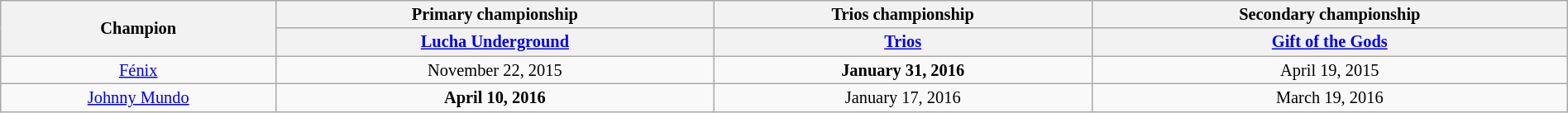<table class="wikitable" style="font-size:85%; text-align:center; width:100%;">
<tr>
<th rowspan=2>Champion</th>
<th>Primary championship</th>
<th>Trios championship</th>
<th>Secondary championship</th>
</tr>
<tr>
<th><a href='#'>Lucha Underground</a></th>
<th><a href='#'>Trios</a></th>
<th><a href='#'>Gift of the Gods</a></th>
</tr>
<tr>
<td><a href='#'>Fénix</a></td>
<td>November 22, 2015</td>
<td><strong>January 31, 2016</strong><br></td>
<td>April 19, 2015</td>
</tr>
<tr>
<td><a href='#'>Johnny Mundo</a></td>
<td><strong>April 10, 2016</strong></td>
<td>January 17, 2016<br></td>
<td>March 19, 2016</td>
</tr>
</table>
